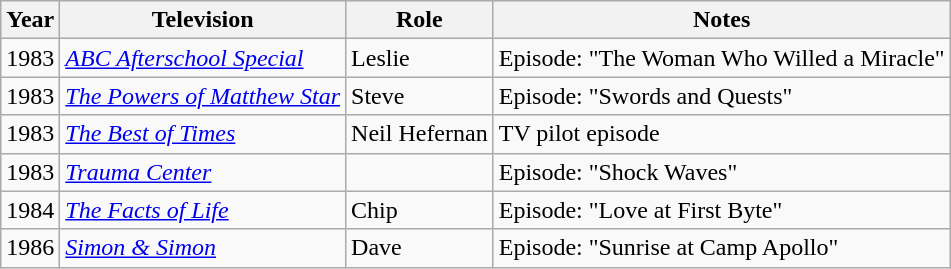<table class="wikitable">
<tr>
<th>Year</th>
<th>Television</th>
<th>Role</th>
<th>Notes</th>
</tr>
<tr>
<td>1983</td>
<td><em><a href='#'>ABC Afterschool Special</a></em></td>
<td>Leslie</td>
<td>Episode: "The Woman Who Willed a Miracle"</td>
</tr>
<tr>
<td>1983</td>
<td><em><a href='#'>The Powers of Matthew Star</a></em></td>
<td>Steve</td>
<td>Episode: "Swords and Quests"</td>
</tr>
<tr>
<td>1983</td>
<td><em><a href='#'>The Best of Times</a></em></td>
<td>Neil Hefernan</td>
<td>TV pilot episode</td>
</tr>
<tr>
<td>1983</td>
<td><em><a href='#'>Trauma Center</a></em></td>
<td></td>
<td>Episode: "Shock Waves"</td>
</tr>
<tr>
<td>1984</td>
<td><em><a href='#'>The Facts of Life</a></em></td>
<td>Chip</td>
<td>Episode: "Love at First Byte"</td>
</tr>
<tr>
<td>1986</td>
<td><em><a href='#'>Simon & Simon</a></em></td>
<td>Dave</td>
<td>Episode: "Sunrise at Camp Apollo"</td>
</tr>
</table>
